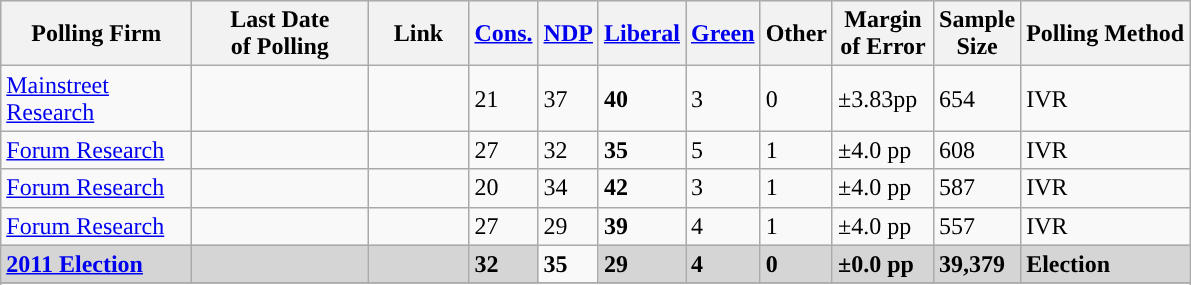<table class="wikitable sortable">
<tr style="background:#e9e9e9;">
<th style="width:120px">Polling Firm</th>
<th style="width:110px">Last Date<br>of Polling</th>
<th style="width:60px" class="unsortable">Link</th>
<th style="background-color:"><strong><a href='#'>Cons.</a></strong></th>
<th style="background-color:"><strong><a href='#'>NDP</a></strong></th>
<th style="background-color:"><strong><a href='#'>Liberal</a></strong></th>
<th style="background-color:"><strong><a href='#'>Green</a></strong></th>
<th style="background-color:"><strong>Other</strong></th>
<th style="width:60px;" class=unsortable>Margin<br>of Error</th>
<th style="width:50px;" class=unsortable>Sample<br>Size</th>
<th class=unsortable>Polling Method</th>
</tr>
<tr>
<td><a href='#'>Mainstreet Research</a></td>
<td></td>
<td></td>
<td>21</td>
<td>37</td>
<td><strong>40</strong></td>
<td>3</td>
<td>0</td>
<td>±3.83pp</td>
<td>654</td>
<td>IVR</td>
</tr>
<tr>
<td><a href='#'>Forum Research</a></td>
<td></td>
<td></td>
<td>27</td>
<td>32</td>
<td><strong>35</strong></td>
<td>5</td>
<td>1</td>
<td>±4.0 pp</td>
<td>608</td>
<td>IVR</td>
</tr>
<tr>
<td><a href='#'>Forum Research</a></td>
<td></td>
<td></td>
<td>20</td>
<td>34</td>
<td><strong>42</strong></td>
<td>3</td>
<td>1</td>
<td>±4.0 pp</td>
<td>587</td>
<td>IVR</td>
</tr>
<tr>
<td><a href='#'>Forum Research</a></td>
<td></td>
<td></td>
<td>27</td>
<td>29</td>
<td><strong>39</strong></td>
<td>4</td>
<td>1</td>
<td>±4.0 pp</td>
<td>557</td>
<td>IVR</td>
</tr>
<tr>
<td style="background:#D5D5D5"><strong><a href='#'>2011 Election</a></strong></td>
<td style="background:#D5D5D5"><strong></strong></td>
<td style="background:#D5D5D5"></td>
<td style="background:#D5D5D5"><strong>32</strong></td>
<td><strong>35</strong></td>
<td style="background:#D5D5D5"><strong>29</strong></td>
<td style="background:#D5D5D5"><strong>4</strong></td>
<td style="background:#D5D5D5"><strong>0</strong></td>
<td style="background:#D5D5D5"><strong>±0.0 pp</strong></td>
<td style="background:#D5D5D5"><strong>39,379</strong></td>
<td style="background:#D5D5D5"><strong>Election</strong></td>
</tr>
<tr>
</tr>
<tr>
</tr>
</table>
